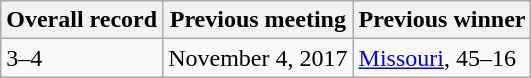<table class="wikitable">
<tr>
<th>Overall record</th>
<th>Previous meeting</th>
<th>Previous winner</th>
</tr>
<tr>
<td>3–4</td>
<td>November 4, 2017</td>
<td><a href='#'>Missouri</a>, 45–16</td>
</tr>
</table>
